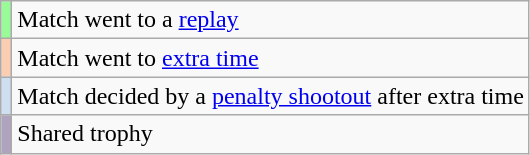<table class="wikitable">
<tr>
<td style="background-color:#98FB98"></td>
<td>Match went to a <a href='#'>replay</a></td>
</tr>
<tr>
<td style="background-color:#FBCEB1"></td>
<td>Match went to <a href='#'>extra time</a></td>
</tr>
<tr>
<td style="background-color:#cedff2"></td>
<td>Match decided by a <a href='#'>penalty shootout</a> after extra time</td>
</tr>
<tr>
<td style="background-color:#afa3bf"></td>
<td>Shared trophy</td>
</tr>
</table>
